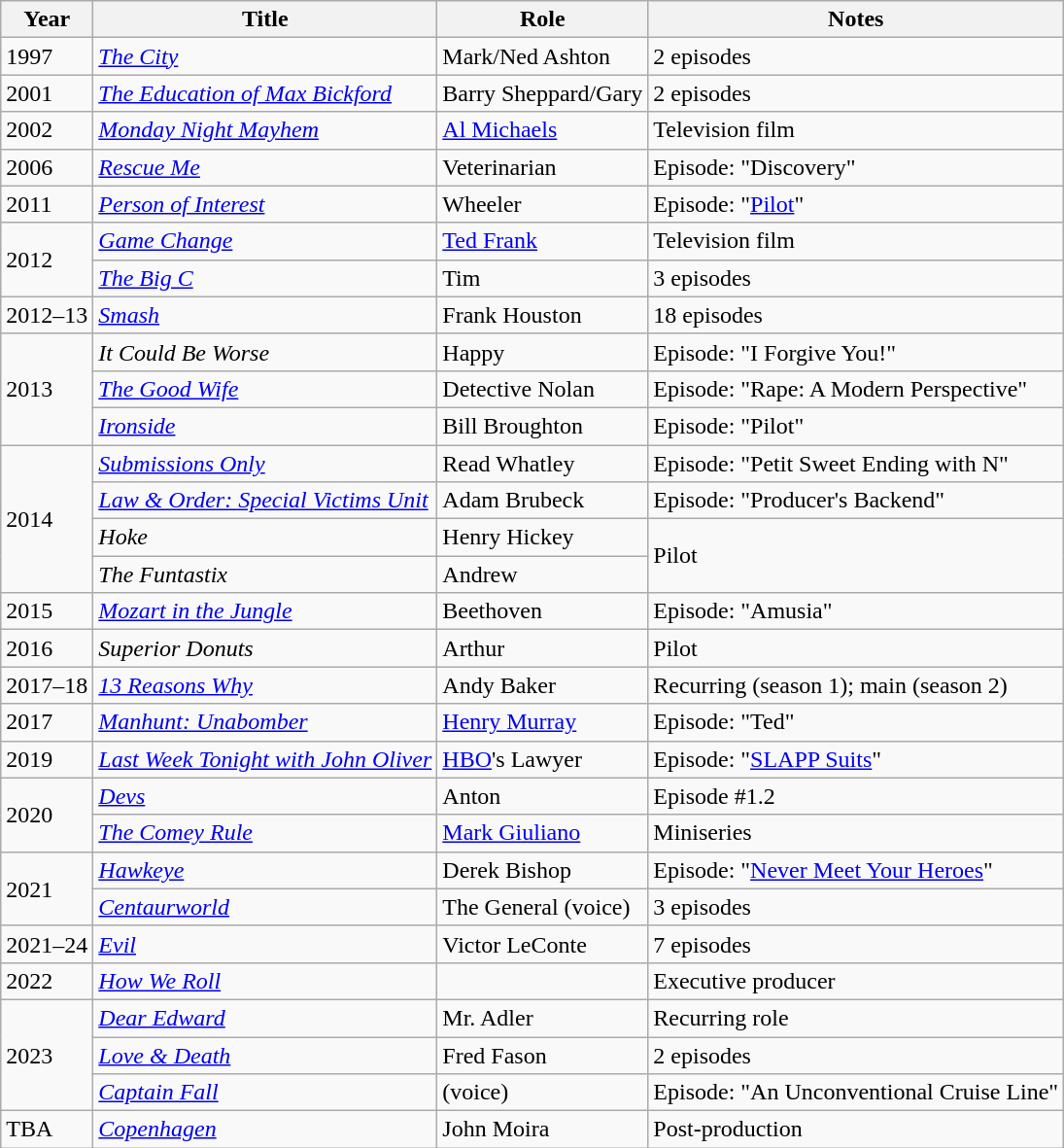<table class="wikitable sortable">
<tr>
<th>Year</th>
<th>Title</th>
<th>Role</th>
<th>Notes</th>
</tr>
<tr>
<td>1997</td>
<td><em><a href='#'>The City</a></em></td>
<td>Mark/Ned Ashton</td>
<td>2 episodes</td>
</tr>
<tr>
<td>2001</td>
<td><em><a href='#'>The Education of Max Bickford</a></em></td>
<td>Barry Sheppard/Gary</td>
<td>2 episodes</td>
</tr>
<tr>
<td>2002</td>
<td><em><a href='#'>Monday Night Mayhem</a></em></td>
<td><a href='#'>Al Michaels</a></td>
<td>Television film</td>
</tr>
<tr>
<td>2006</td>
<td><em><a href='#'>Rescue Me</a></em></td>
<td>Veterinarian</td>
<td>Episode: "Discovery"</td>
</tr>
<tr>
<td>2011</td>
<td><em><a href='#'>Person of Interest</a></em></td>
<td>Wheeler</td>
<td>Episode: "<a href='#'>Pilot</a>"</td>
</tr>
<tr>
<td rowspan="2">2012</td>
<td><em><a href='#'>Game Change</a></em></td>
<td><a href='#'>Ted Frank</a></td>
<td>Television film</td>
</tr>
<tr>
<td><em><a href='#'>The Big C</a></em></td>
<td>Tim</td>
<td>3 episodes</td>
</tr>
<tr>
<td>2012–13</td>
<td><em><a href='#'>Smash</a></em></td>
<td>Frank Houston</td>
<td>18 episodes</td>
</tr>
<tr>
<td rowspan="3">2013</td>
<td><em>It Could Be Worse</em></td>
<td>Happy</td>
<td>Episode: "I Forgive You!"</td>
</tr>
<tr>
<td><em><a href='#'>The Good Wife</a></em></td>
<td>Detective Nolan</td>
<td>Episode: "Rape: A Modern Perspective"</td>
</tr>
<tr>
<td><em><a href='#'>Ironside</a></em></td>
<td>Bill Broughton</td>
<td>Episode: "Pilot"</td>
</tr>
<tr>
<td rowspan="4">2014</td>
<td><em><a href='#'>Submissions Only</a></em></td>
<td>Read Whatley</td>
<td>Episode: "Petit Sweet Ending with N"</td>
</tr>
<tr>
<td><em><a href='#'>Law & Order: Special Victims Unit</a></em></td>
<td>Adam Brubeck</td>
<td>Episode: "Producer's Backend"</td>
</tr>
<tr>
<td><em>Hoke</em></td>
<td>Henry Hickey</td>
<td rowspan="2">Pilot</td>
</tr>
<tr>
<td><em>The Funtastix</em></td>
<td>Andrew</td>
</tr>
<tr>
<td>2015</td>
<td><em><a href='#'>Mozart in the Jungle</a></em></td>
<td>Beethoven</td>
<td>Episode: "Amusia"</td>
</tr>
<tr>
<td>2016</td>
<td><em>Superior Donuts</em></td>
<td>Arthur</td>
<td>Pilot</td>
</tr>
<tr>
<td>2017–18</td>
<td><em><a href='#'>13 Reasons Why</a></em></td>
<td>Andy Baker</td>
<td>Recurring (season 1); main (season 2)</td>
</tr>
<tr>
<td>2017</td>
<td><em><a href='#'>Manhunt: Unabomber</a></em></td>
<td><a href='#'>Henry Murray</a></td>
<td>Episode: "Ted"</td>
</tr>
<tr>
<td>2019</td>
<td><em><a href='#'>Last Week Tonight with John Oliver</a></em></td>
<td><a href='#'>HBO</a>'s Lawyer</td>
<td>Episode: "<a href='#'>SLAPP Suits</a>"</td>
</tr>
<tr>
<td rowspan="2">2020</td>
<td><em><a href='#'>Devs</a></em></td>
<td>Anton</td>
<td>Episode #1.2</td>
</tr>
<tr>
<td><em><a href='#'>The Comey Rule</a></em></td>
<td><a href='#'>Mark Giuliano</a></td>
<td>Miniseries</td>
</tr>
<tr>
<td rowspan="2">2021</td>
<td><em><a href='#'>Hawkeye</a></em></td>
<td>Derek Bishop</td>
<td>Episode: "<a href='#'>Never Meet Your Heroes</a>"</td>
</tr>
<tr>
<td><em><a href='#'>Centaurworld</a></em></td>
<td>The General (voice)</td>
<td>3 episodes</td>
</tr>
<tr>
<td>2021–24</td>
<td><em><a href='#'>Evil</a></em></td>
<td>Victor LeConte</td>
<td>7 episodes</td>
</tr>
<tr>
<td>2022</td>
<td><em><a href='#'>How We Roll</a></em></td>
<td></td>
<td>Executive producer</td>
</tr>
<tr>
<td rowspan="3">2023</td>
<td><em><a href='#'>Dear Edward</a></em></td>
<td>Mr. Adler</td>
<td>Recurring role</td>
</tr>
<tr>
<td><em><a href='#'>Love & Death</a></em></td>
<td>Fred Fason</td>
<td>2 episodes</td>
</tr>
<tr>
<td><em><a href='#'>Captain Fall</a></em></td>
<td>(voice)</td>
<td>Episode: "An Unconventional Cruise Line"</td>
</tr>
<tr>
<td>TBA</td>
<td><em><a href='#'>Copenhagen</a></em></td>
<td>John Moira</td>
<td>Post-production</td>
</tr>
</table>
